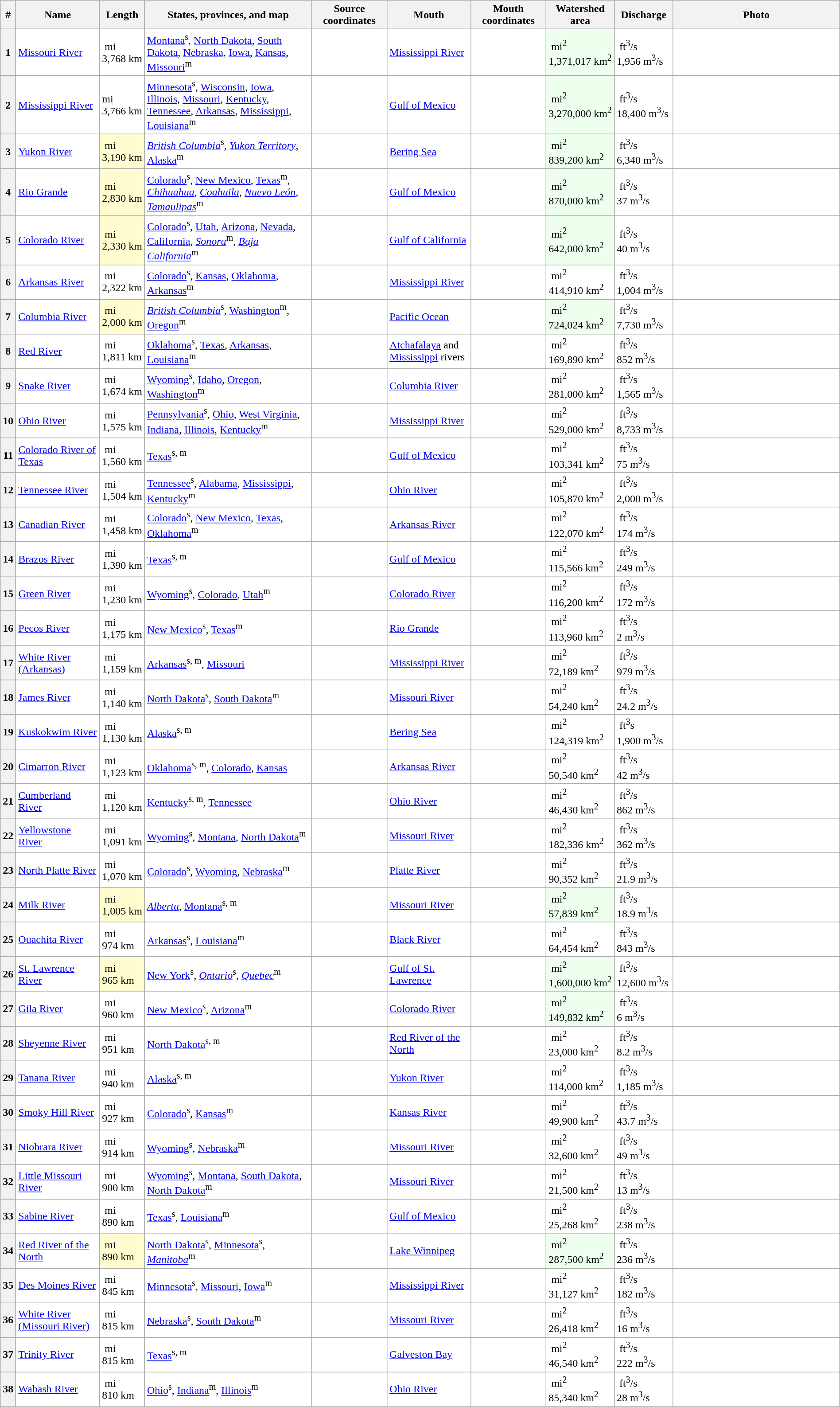<table class="wikitable sortable plainrowheaders" style="width:100%; background:#fff;">
<tr>
<th scope="col" width=1%><strong>#</strong></th>
<th scope="col" width=10%><strong>Name</strong></th>
<th scope="col" width=5%><strong>Length</strong></th>
<th scope="col" width=20% class="unsortable"><strong>States, provinces, and map</strong></th>
<th scope="col" width=9%><strong>Source<br>coordinates</strong></th>
<th scope="col" width=10%><strong>Mouth</strong></th>
<th scope="col" width=9%><strong>Mouth<br>coordinates</strong></th>
<th scope="col" width=8%><strong>Watershed<br>area</strong></th>
<th scope="col" width=7%><strong>Discharge</strong></th>
<th scope="col" width=20% class="unsortable"><strong>Photo</strong></th>
</tr>
<tr ->
<th scope="row">1</th>
<td><a href='#'>Missouri River</a></td>
<td> mi<br>3,768 km</td>
<td><a href='#'>Montana</a><sup>s</sup>, <a href='#'>North Dakota</a>, <a href='#'>South Dakota</a>, <a href='#'>Nebraska</a>, <a href='#'>Iowa</a>, <a href='#'>Kansas</a>, <a href='#'>Missouri</a><sup>m</sup></td>
<td></td>
<td><a href='#'>Mississippi River</a></td>
<td></td>
<td style="background:#eeffee;"> mi<sup>2</sup><br>1,371,017 km<sup>2</sup><br></td>
<td> ft<sup>3</sup>/s<br>1,956 m<sup>3</sup>/s<br></td>
<td></td>
</tr>
<tr ->
<th scope="row">2</th>
<td><a href='#'>Mississippi River</a></td>
<td>mi<br>3,766 km<br></td>
<td><a href='#'>Minnesota</a><sup>s</sup>, <a href='#'>Wisconsin</a>, <a href='#'>Iowa</a>, <a href='#'>Illinois</a>, <a href='#'>Missouri</a>, <a href='#'>Kentucky</a>, <a href='#'>Tennessee</a>, <a href='#'>Arkansas</a>, <a href='#'>Mississippi</a>, <a href='#'>Louisiana</a><sup>m</sup></td>
<td></td>
<td><a href='#'>Gulf of Mexico</a></td>
<td></td>
<td style="background:#eeffee;"> mi<sup>2</sup><br>3,270,000 km<sup>2</sup><br></td>
<td> ft<sup>3</sup>/s<br>18,400 m<sup>3</sup>/s</td>
<td></td>
</tr>
<tr ->
<th scope="row">3</th>
<td><a href='#'>Yukon River</a></td>
<td style="background:#fffdd0;"> mi<br>3,190 km<br></td>
<td><em><a href='#'>British Columbia</a></em><sup>s</sup>, <em><a href='#'>Yukon Territory</a></em>, <a href='#'>Alaska</a><sup>m</sup></td>
<td></td>
<td><a href='#'>Bering Sea</a></td>
<td></td>
<td style="background:#eeffee;"> mi<sup>2</sup><br>839,200 km<sup>2</sup><br></td>
<td> ft<sup>3</sup>/s<br>6,340 m<sup>3</sup>/s</td>
<td></td>
</tr>
<tr ->
<th scope="row">4</th>
<td><a href='#'>Rio Grande</a></td>
<td style="background:#fffdd0;"> mi<br>2,830 km<br></td>
<td><a href='#'>Colorado</a><sup>s</sup>, <a href='#'>New Mexico</a>, <a href='#'>Texas</a><sup>m</sup>, <em><a href='#'>Chihuahua</a></em>, <em><a href='#'>Coahuila</a></em>, <em><a href='#'>Nuevo León</a></em>, <em><a href='#'>Tamaulipas</a></em><sup>m</sup></td>
<td></td>
<td><a href='#'>Gulf of Mexico</a></td>
<td></td>
<td style="background:#eeffee;"> mi<sup>2</sup><br>870,000 km<sup>2</sup><br></td>
<td> ft<sup>3</sup>/s<br>37 m<sup>3</sup>/s</td>
<td></td>
</tr>
<tr ->
<th scope="row">5</th>
<td><a href='#'>Colorado River</a></td>
<td style="background:#fffdd0;"> mi<br>2,330 km<br></td>
<td><a href='#'>Colorado</a><sup>s</sup>, <a href='#'>Utah</a>, <a href='#'>Arizona</a>, <a href='#'>Nevada</a>, <a href='#'>California</a>, <em><a href='#'>Sonora</a></em><sup>m</sup>, <em><a href='#'>Baja California</a></em><sup>m</sup></td>
<td></td>
<td><a href='#'>Gulf of California</a></td>
<td></td>
<td style="background:#eeffee;"> mi<sup>2</sup><br>642,000 km<sup>2</sup><br></td>
<td> ft<sup>3</sup>/s<br>40 m<sup>3</sup>/s</td>
<td></td>
</tr>
<tr ->
<th scope="row">6</th>
<td><a href='#'>Arkansas River</a></td>
<td> mi<br>2,322 km<br></td>
<td><a href='#'>Colorado</a><sup>s</sup>, <a href='#'>Kansas</a>, <a href='#'>Oklahoma</a>, <a href='#'>Arkansas</a><sup>m</sup></td>
<td></td>
<td><a href='#'>Mississippi River</a></td>
<td></td>
<td> mi<sup>2</sup><br>414,910 km<sup>2</sup></td>
<td> ft<sup>3</sup>/s<br>1,004 m<sup>3</sup>/s</td>
<td></td>
</tr>
<tr ->
<th scope="row">7</th>
<td><a href='#'>Columbia River</a></td>
<td style="background:#fffdd0;"> mi<br>2,000 km<br></td>
<td><em><a href='#'>British Columbia</a></em><sup>s</sup>, <a href='#'>Washington</a><sup>m</sup>, <a href='#'>Oregon</a><sup>m</sup></td>
<td></td>
<td><a href='#'>Pacific Ocean</a></td>
<td></td>
<td style="background:#eeffee;"> mi<sup>2</sup><br>724,024 km<sup>2</sup><br></td>
<td> ft<sup>3</sup>/s<br>7,730 m<sup>3</sup>/s</td>
<td></td>
</tr>
<tr ->
<th scope="row">8</th>
<td><a href='#'>Red River</a></td>
<td> mi<br>1,811 km<br></td>
<td><a href='#'>Oklahoma</a><sup>s</sup>, <a href='#'>Texas</a>, <a href='#'>Arkansas</a>, <a href='#'>Louisiana</a><sup>m</sup></td>
<td></td>
<td><a href='#'>Atchafalaya</a> and <a href='#'>Mississippi</a> rivers</td>
<td></td>
<td> mi<sup>2</sup><br>169,890 km<sup>2</sup><br></td>
<td> ft<sup>3</sup>/s<br>852 m<sup>3</sup>/s<br></td>
<td></td>
</tr>
<tr ->
<th scope="row">9</th>
<td><a href='#'>Snake River</a></td>
<td> mi<br>1,674 km</td>
<td><a href='#'>Wyoming</a><sup>s</sup>, <a href='#'>Idaho</a>, <a href='#'>Oregon</a>, <a href='#'>Washington</a><sup>m</sup></td>
<td></td>
<td><a href='#'>Columbia River</a></td>
<td></td>
<td> mi<sup>2</sup><br>281,000 km<sup>2</sup></td>
<td> ft<sup>3</sup>/s<br>1,565 m<sup>3</sup>/s</td>
<td></td>
</tr>
<tr ->
<th scope="row">10</th>
<td><a href='#'>Ohio River</a></td>
<td> mi<br>1,575 km</td>
<td><a href='#'>Pennsylvania</a><sup>s</sup>, <a href='#'>Ohio</a>, <a href='#'>West Virginia</a>, <a href='#'>Indiana</a>, <a href='#'>Illinois</a>, <a href='#'>Kentucky</a><sup>m</sup></td>
<td></td>
<td><a href='#'>Mississippi River</a></td>
<td></td>
<td> mi<sup>2</sup><br>529,000 km<sup>2</sup></td>
<td> ft<sup>3</sup>/s<br>8,733 m<sup>3</sup>/s</td>
<td></td>
</tr>
<tr ->
<th scope="row">11</th>
<td><a href='#'>Colorado River of Texas</a></td>
<td> mi<br>1,560 km</td>
<td><a href='#'>Texas</a><sup>s, m</sup></td>
<td></td>
<td><a href='#'>Gulf of Mexico</a></td>
<td></td>
<td> mi<sup>2</sup><br>103,341 km<sup>2</sup></td>
<td> ft<sup>3</sup>/s<br>75 m<sup>3</sup>/s</td>
<td></td>
</tr>
<tr ->
<th scope="row">12</th>
<td><a href='#'>Tennessee River</a></td>
<td> mi<br>1,504 km</td>
<td><a href='#'>Tennessee</a><sup>s</sup>, <a href='#'>Alabama</a>, <a href='#'>Mississippi</a>, <a href='#'>Kentucky</a><sup>m</sup></td>
<td></td>
<td><a href='#'>Ohio River</a></td>
<td></td>
<td> mi<sup>2</sup><br>105,870 km<sup>2</sup></td>
<td> ft<sup>3</sup>/s<br>2,000 m<sup>3</sup>/s</td>
<td></td>
</tr>
<tr ->
<th scope="row">13</th>
<td><a href='#'>Canadian River</a></td>
<td> mi<br>1,458 km</td>
<td><a href='#'>Colorado</a><sup>s</sup>, <a href='#'>New Mexico</a>, <a href='#'>Texas</a>, <a href='#'>Oklahoma</a><sup>m</sup></td>
<td></td>
<td><a href='#'>Arkansas River</a></td>
<td></td>
<td> mi<sup>2</sup><br>122,070 km<sup>2</sup></td>
<td> ft<sup>3</sup>/s<br>174 m<sup>3</sup>/s</td>
<td></td>
</tr>
<tr ->
<th scope="row">14</th>
<td><a href='#'>Brazos River</a></td>
<td> mi<br>1,390 km</td>
<td><a href='#'>Texas</a><sup>s, m</sup></td>
<td></td>
<td><a href='#'>Gulf of Mexico</a></td>
<td></td>
<td> mi<sup>2</sup><br>115,566 km<sup>2</sup></td>
<td> ft<sup>3</sup>/s<br>249 m<sup>3</sup>/s</td>
<td></td>
</tr>
<tr ->
<th scope="row">15</th>
<td><a href='#'>Green River</a></td>
<td> mi<br>1,230 km</td>
<td><a href='#'>Wyoming</a><sup>s</sup>, <a href='#'>Colorado</a>, <a href='#'>Utah</a><sup>m</sup></td>
<td></td>
<td><a href='#'>Colorado River</a></td>
<td></td>
<td> mi<sup>2</sup><br>116,200 km<sup>2</sup></td>
<td> ft<sup>3</sup>/s<br>172 m<sup>3</sup>/s</td>
<td></td>
</tr>
<tr ->
<th scope="row">16</th>
<td><a href='#'>Pecos River</a></td>
<td> mi<br>1,175 km</td>
<td><a href='#'>New Mexico</a><sup>s</sup>, <a href='#'>Texas</a><sup>m</sup></td>
<td></td>
<td><a href='#'>Rio Grande</a></td>
<td></td>
<td> mi<sup>2</sup><br>113,960 km<sup>2</sup></td>
<td> ft<sup>3</sup>/s<br>2 m<sup>3</sup>/s</td>
<td></td>
</tr>
<tr ->
<th scope="row">17</th>
<td><a href='#'>White River (Arkansas)</a></td>
<td> mi<br>1,159 km</td>
<td><a href='#'>Arkansas</a><sup>s, m</sup>, <a href='#'>Missouri</a></td>
<td></td>
<td><a href='#'>Mississippi River</a></td>
<td></td>
<td> mi<sup>2</sup><br>72,189 km<sup>2</sup></td>
<td> ft<sup>3</sup>/s<br>979 m<sup>3</sup>/s</td>
<td></td>
</tr>
<tr ->
<th scope="row">18</th>
<td><a href='#'>James River</a><br></td>
<td> mi<br>1,140 km</td>
<td><a href='#'>North Dakota</a><sup>s</sup>, <a href='#'>South Dakota</a><sup>m</sup></td>
<td></td>
<td><a href='#'>Missouri River</a></td>
<td></td>
<td> mi<sup>2</sup><br>54,240 km<sup>2</sup></td>
<td> ft<sup>3</sup>/s<br>24.2 m<sup>3</sup>/s<br></td>
<td></td>
</tr>
<tr ->
<th scope="row">19</th>
<td><a href='#'>Kuskokwim River</a></td>
<td> mi<br>1,130 km</td>
<td><a href='#'>Alaska</a><sup>s, m</sup></td>
<td></td>
<td><a href='#'>Bering Sea</a></td>
<td></td>
<td> mi<sup>2</sup><br>124,319 km<sup>2</sup></td>
<td> ft<sup>3</sup>s<br>1,900 m<sup>3</sup>/s</td>
<td></td>
</tr>
<tr ->
<th scope="row">20</th>
<td><a href='#'>Cimarron River</a></td>
<td> mi<br>1,123 km</td>
<td><a href='#'>Oklahoma</a><sup>s, m</sup>, <a href='#'>Colorado</a>, <a href='#'>Kansas</a> </td>
<td></td>
<td><a href='#'>Arkansas River</a></td>
<td></td>
<td> mi<sup>2</sup><br>50,540 km<sup>2</sup></td>
<td> ft<sup>3</sup>/s<br>42 m<sup>3</sup>/s</td>
<td></td>
</tr>
<tr ->
<th scope="row">21</th>
<td><a href='#'>Cumberland River</a></td>
<td> mi<br>1,120 km</td>
<td><a href='#'>Kentucky</a><sup>s, m</sup>, <a href='#'>Tennessee</a> </td>
<td></td>
<td><a href='#'>Ohio River</a></td>
<td></td>
<td> mi<sup>2</sup><br>46,430 km<sup>2</sup></td>
<td> ft<sup>3</sup>/s<br>862 m<sup>3</sup>/s</td>
<td></td>
</tr>
<tr ->
<th scope="row">22</th>
<td><a href='#'>Yellowstone River</a></td>
<td> mi<br>1,091 km</td>
<td><a href='#'>Wyoming</a><sup>s</sup>, <a href='#'>Montana</a>, <a href='#'>North Dakota</a><sup>m</sup></td>
<td></td>
<td><a href='#'>Missouri River</a></td>
<td></td>
<td> mi<sup>2</sup><br>182,336 km<sup>2</sup></td>
<td> ft<sup>3</sup>/s<br>362 m<sup>3</sup>/s</td>
<td></td>
</tr>
<tr ->
<th scope="row">23</th>
<td><a href='#'>North Platte River</a></td>
<td> mi<br>1,070 km</td>
<td><a href='#'>Colorado</a><sup>s</sup>, <a href='#'>Wyoming</a>, <a href='#'>Nebraska</a><sup>m</sup></td>
<td></td>
<td><a href='#'>Platte River</a></td>
<td></td>
<td> mi<sup>2</sup><br>90,352 km<sup>2</sup></td>
<td> ft<sup>3</sup>/s<br>21.9 m<sup>3</sup>/s</td>
<td></td>
</tr>
<tr ->
<th scope="row">24</th>
<td><a href='#'>Milk River</a></td>
<td style="background:#fffdd0;"> mi<br>1,005 km</td>
<td><em><a href='#'>Alberta</a></em>, <a href='#'>Montana</a><sup>s, m</sup></td>
<td></td>
<td><a href='#'>Missouri River</a></td>
<td></td>
<td style="background:#eeffee;"> mi<sup>2</sup><br>57,839 km<sup>2</sup><br></td>
<td> ft<sup>3</sup>/s<br>18.9 m<sup>3</sup>/s</td>
<td></td>
</tr>
<tr ->
<th scope="row">25</th>
<td><a href='#'>Ouachita River</a></td>
<td> mi<br>974 km</td>
<td><a href='#'>Arkansas</a><sup>s</sup>, <a href='#'>Louisiana</a><sup>m</sup></td>
<td></td>
<td><a href='#'>Black River</a></td>
<td></td>
<td> mi<sup>2</sup><br>64,454 km<sup>2</sup></td>
<td> ft<sup>3</sup>/s<br>843 m<sup>3</sup>/s</td>
<td></td>
</tr>
<tr ->
<th scope="row">26</th>
<td><a href='#'>St. Lawrence River</a></td>
<td style="background:#fffdd0;"> mi<br>965 km<br></td>
<td><a href='#'>New York</a><sup>s</sup>, <em><a href='#'>Ontario</a></em><sup>s</sup>, <em><a href='#'>Quebec</a></em><sup>m</sup></td>
<td></td>
<td><a href='#'>Gulf of St. Lawrence</a></td>
<td></td>
<td style="background:#eeffee;"> mi<sup>2</sup><br>1,600,000 km<sup>2</sup><br></td>
<td> ft<sup>3</sup>/s<br>12,600 m<sup>3</sup>/s<br></td>
<td></td>
</tr>
<tr ->
<th scope="row">27</th>
<td><a href='#'>Gila River</a></td>
<td> mi<br>960 km</td>
<td><a href='#'>New Mexico</a><sup>s</sup>, <a href='#'>Arizona</a><sup>m</sup></td>
<td></td>
<td><a href='#'>Colorado River</a></td>
<td></td>
<td style="background:#eeffee;"> mi<sup>2</sup><br>149,832 km<sup>2</sup><br></td>
<td> ft<sup>3</sup>/s<br>6 m<sup>3</sup>/s<br></td>
<td></td>
</tr>
<tr ->
<th scope="row">28</th>
<td><a href='#'>Sheyenne River</a></td>
<td> mi<br>951 km</td>
<td><a href='#'>North Dakota</a><sup>s, m</sup></td>
<td></td>
<td><a href='#'>Red River of the North</a></td>
<td></td>
<td> mi<sup>2</sup><br>23,000 km<sup>2</sup><br></td>
<td> ft<sup>3</sup>/s<br>8.2 m<sup>3</sup>/s<br></td>
<td></td>
</tr>
<tr ->
<th scope="row">29</th>
<td><a href='#'>Tanana River</a></td>
<td> mi<br>940 km<br></td>
<td><a href='#'>Alaska</a><sup>s, m</sup></td>
<td></td>
<td><a href='#'>Yukon River</a></td>
<td></td>
<td> mi<sup>2</sup><br>114,000 km<sup>2</sup></td>
<td> ft<sup>3</sup>/s<br>1,185 m<sup>3</sup>/s</td>
<td></td>
</tr>
<tr ->
<th scope="row">30</th>
<td><a href='#'>Smoky Hill River</a></td>
<td> mi<br>927 km</td>
<td><a href='#'>Colorado</a><sup>s</sup>, <a href='#'>Kansas</a><sup>m</sup></td>
<td></td>
<td><a href='#'>Kansas River</a></td>
<td></td>
<td> mi<sup>2</sup><br>49,900 km<sup>2</sup><br></td>
<td> ft<sup>3</sup>/s<br>43.7 m<sup>3</sup>/s<br></td>
<td></td>
</tr>
<tr ->
<th scope="row">31</th>
<td><a href='#'>Niobrara River</a></td>
<td> mi<br>914 km</td>
<td><a href='#'>Wyoming</a><sup>s</sup>, <a href='#'>Nebraska</a><sup>m</sup><br></td>
<td></td>
<td><a href='#'>Missouri River</a></td>
<td></td>
<td> mi<sup>2</sup><br>32,600 km<sup>2</sup></td>
<td> ft<sup>3</sup>/s<br>49 m<sup>3</sup>/s</td>
<td></td>
</tr>
<tr ->
<th scope="row">32</th>
<td><a href='#'>Little Missouri River</a></td>
<td> mi<br>900 km</td>
<td><a href='#'>Wyoming</a><sup>s</sup>, <a href='#'>Montana</a>, <a href='#'>South Dakota</a>, <a href='#'>North Dakota</a><sup>m</sup></td>
<td></td>
<td><a href='#'>Missouri River</a></td>
<td></td>
<td> mi<sup>2</sup><br>21,500 km<sup>2</sup><br></td>
<td> ft<sup>3</sup>/s<br>13 m<sup>3</sup>/s<br></td>
<td></td>
</tr>
<tr ->
<th scope="row">33</th>
<td><a href='#'>Sabine River</a></td>
<td> mi<br>890 km</td>
<td><a href='#'>Texas</a><sup>s</sup>, <a href='#'>Louisiana</a><sup>m</sup></td>
<td></td>
<td><a href='#'>Gulf of Mexico</a></td>
<td></td>
<td> mi<sup>2</sup><br>25,268 km<sup>2</sup></td>
<td> ft<sup>3</sup>/s<br>238 m<sup>3</sup>/s</td>
<td></td>
</tr>
<tr ->
<th scope="row">34</th>
<td><a href='#'>Red River of the North</a></td>
<td style="background:#fffdd0;"> mi<br>890 km<br></td>
<td><a href='#'>North Dakota</a><sup>s</sup>, <a href='#'>Minnesota</a><sup>s</sup>, <em><a href='#'>Manitoba</a></em><sup>m</sup></td>
<td></td>
<td><a href='#'>Lake Winnipeg</a></td>
<td></td>
<td style="background:#eeffee;"> mi<sup>2</sup><br>287,500 km<sup>2</sup><br></td>
<td> ft<sup>3</sup>/s<br>236 m<sup>3</sup>/s</td>
<td></td>
</tr>
<tr ->
<th scope="row">35</th>
<td><a href='#'>Des Moines River</a></td>
<td> mi<br>845 km</td>
<td><a href='#'>Minnesota</a><sup>s</sup>, <a href='#'>Missouri</a>, <a href='#'>Iowa</a><sup>m</sup></td>
<td></td>
<td><a href='#'>Mississippi River</a></td>
<td></td>
<td> mi<sup>2</sup><br>31,127 km<sup>2</sup></td>
<td> ft<sup>3</sup>/s<br>182 m<sup>3</sup>/s</td>
<td></td>
</tr>
<tr ->
<th scope="row">36</th>
<td><a href='#'>White River (Missouri River)</a></td>
<td> mi<br>815 km</td>
<td><a href='#'>Nebraska</a><sup>s</sup>, <a href='#'>South Dakota</a><sup>m</sup></td>
<td></td>
<td><a href='#'>Missouri River</a></td>
<td></td>
<td> mi<sup>2</sup><br>26,418 km<sup>2</sup></td>
<td> ft<sup>3</sup>/s<br>16 m<sup>3</sup>/s</td>
<td></td>
</tr>
<tr ->
<th scope="row">37</th>
<td><a href='#'>Trinity River</a></td>
<td> mi<br>815 km</td>
<td><a href='#'>Texas</a><sup>s, m</sup></td>
<td></td>
<td><a href='#'>Galveston Bay</a></td>
<td></td>
<td> mi<sup>2</sup><br>46,540 km<sup>2</sup></td>
<td> ft<sup>3</sup>/s<br>222 m<sup>3</sup>/s</td>
<td></td>
</tr>
<tr ->
<th scope="row">38</th>
<td><a href='#'>Wabash River</a></td>
<td> mi<br>810 km</td>
<td><a href='#'>Ohio</a><sup>s</sup>, <a href='#'>Indiana</a><sup>m</sup>, <a href='#'>Illinois</a><sup>m</sup></td>
<td></td>
<td><a href='#'>Ohio River</a></td>
<td></td>
<td> mi<sup>2</sup><br>85,340 km<sup>2</sup></td>
<td> ft<sup>3</sup>/s<br>28 m<sup>3</sup>/s</td>
<td></td>
</tr>
</table>
